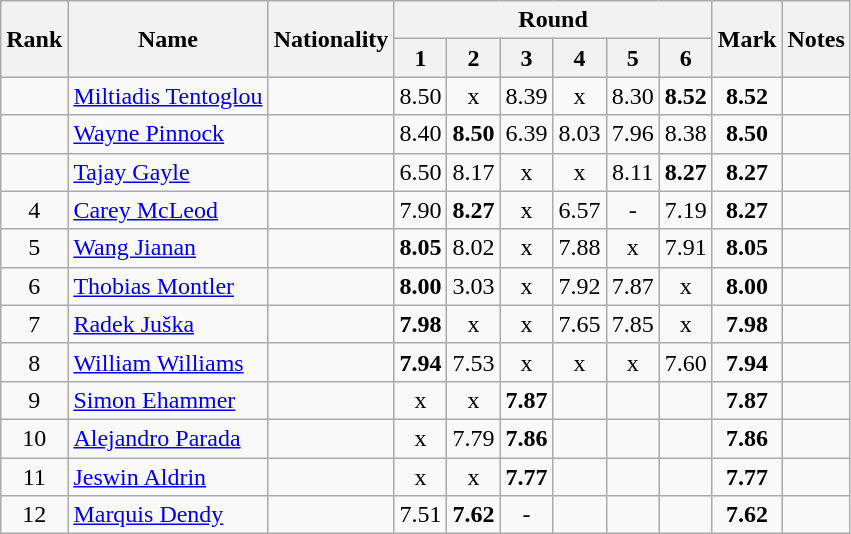<table class="wikitable sortable" style="text-align:center">
<tr>
<th rowspan=2>Rank</th>
<th rowspan=2>Name</th>
<th rowspan=2>Nationality</th>
<th colspan=6>Round</th>
<th rowspan=2>Mark</th>
<th rowspan=2>Notes</th>
</tr>
<tr>
<th>1</th>
<th>2</th>
<th>3</th>
<th>4</th>
<th>5</th>
<th>6</th>
</tr>
<tr>
<td></td>
<td align="left"><a href='#'>Miltiadis Tentoglou</a></td>
<td align="left"></td>
<td>8.50</td>
<td>x</td>
<td>8.39</td>
<td>x</td>
<td>8.30</td>
<td><strong>8.52</strong></td>
<td><strong>8.52</strong></td>
<td></td>
</tr>
<tr>
<td></td>
<td align="left"><a href='#'>Wayne Pinnock</a></td>
<td align="left"></td>
<td>8.40</td>
<td><strong>8.50</strong></td>
<td>6.39</td>
<td>8.03</td>
<td>7.96</td>
<td>8.38</td>
<td><strong>8.50</strong></td>
<td></td>
</tr>
<tr>
<td></td>
<td align="left"><a href='#'>Tajay Gayle</a></td>
<td align="left"></td>
<td>6.50</td>
<td>8.17</td>
<td>x</td>
<td>x</td>
<td>8.11</td>
<td><strong>8.27</strong></td>
<td><strong>8.27</strong></td>
<td></td>
</tr>
<tr>
<td>4</td>
<td align="left"><a href='#'>Carey McLeod</a></td>
<td align="left"></td>
<td>7.90</td>
<td><strong>8.27</strong></td>
<td>x</td>
<td>6.57</td>
<td>-</td>
<td>7.19</td>
<td><strong>8.27</strong></td>
<td></td>
</tr>
<tr>
<td>5</td>
<td align="left"><a href='#'>Wang Jianan</a></td>
<td align="left"></td>
<td><strong>8.05</strong></td>
<td>8.02</td>
<td>x</td>
<td>7.88</td>
<td>x</td>
<td>7.91</td>
<td><strong>8.05</strong></td>
<td></td>
</tr>
<tr>
<td>6</td>
<td align="left"><a href='#'>Thobias Montler</a></td>
<td align="left"></td>
<td><strong>8.00</strong></td>
<td>3.03</td>
<td>x</td>
<td>7.92</td>
<td>7.87</td>
<td>x</td>
<td><strong>8.00</strong></td>
<td></td>
</tr>
<tr>
<td>7</td>
<td align="left"><a href='#'>Radek Juška</a></td>
<td align="left"></td>
<td><strong>7.98</strong></td>
<td>x</td>
<td>x</td>
<td>7.65</td>
<td>7.85</td>
<td>x</td>
<td><strong>7.98</strong></td>
<td></td>
</tr>
<tr>
<td>8</td>
<td align="left"><a href='#'>William Williams</a></td>
<td align="left"></td>
<td><strong>7.94</strong></td>
<td>7.53</td>
<td>x</td>
<td>x</td>
<td>x</td>
<td>7.60</td>
<td><strong>7.94</strong></td>
<td></td>
</tr>
<tr>
<td>9</td>
<td align="left"><a href='#'>Simon Ehammer</a></td>
<td align="left"></td>
<td>x</td>
<td>x</td>
<td><strong>7.87</strong></td>
<td></td>
<td></td>
<td></td>
<td><strong>7.87</strong></td>
<td></td>
</tr>
<tr>
<td>10</td>
<td align="left"><a href='#'>Alejandro Parada</a></td>
<td align="left"></td>
<td>x</td>
<td>7.79</td>
<td><strong>7.86</strong></td>
<td></td>
<td></td>
<td></td>
<td><strong>7.86</strong></td>
<td></td>
</tr>
<tr>
<td>11</td>
<td align="left"><a href='#'>Jeswin Aldrin</a></td>
<td align="left"></td>
<td>x</td>
<td>x</td>
<td><strong>7.77</strong></td>
<td></td>
<td></td>
<td></td>
<td><strong>7.77</strong></td>
<td></td>
</tr>
<tr>
<td>12</td>
<td align="left"><a href='#'>Marquis Dendy</a></td>
<td align="left"></td>
<td>7.51</td>
<td><strong>7.62</strong></td>
<td>-</td>
<td></td>
<td></td>
<td></td>
<td><strong>7.62</strong></td>
<td></td>
</tr>
</table>
